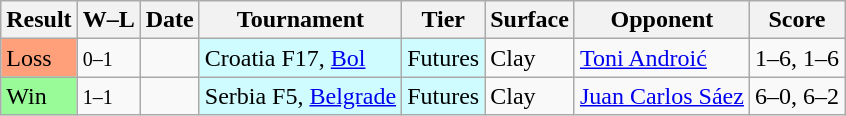<table class="sortable wikitable">
<tr>
<th>Result</th>
<th class="unsortable">W–L</th>
<th>Date</th>
<th>Tournament</th>
<th>Tier</th>
<th>Surface</th>
<th>Opponent</th>
<th class="unsortable">Score</th>
</tr>
<tr>
<td bgcolor=FFA07A>Loss</td>
<td><small>0–1</small></td>
<td></td>
<td style="background:#cffcff;">Croatia F17, <a href='#'>Bol</a></td>
<td style="background:#cffcff;">Futures</td>
<td>Clay</td>
<td> <a href='#'>Toni Androić</a></td>
<td>1–6, 1–6</td>
</tr>
<tr>
<td bgcolor=98FB98>Win</td>
<td><small>1–1</small></td>
<td></td>
<td style="background:#cffcff;">Serbia F5, <a href='#'>Belgrade</a></td>
<td style="background:#cffcff;">Futures</td>
<td>Clay</td>
<td> <a href='#'>Juan Carlos Sáez</a></td>
<td>6–0, 6–2</td>
</tr>
</table>
